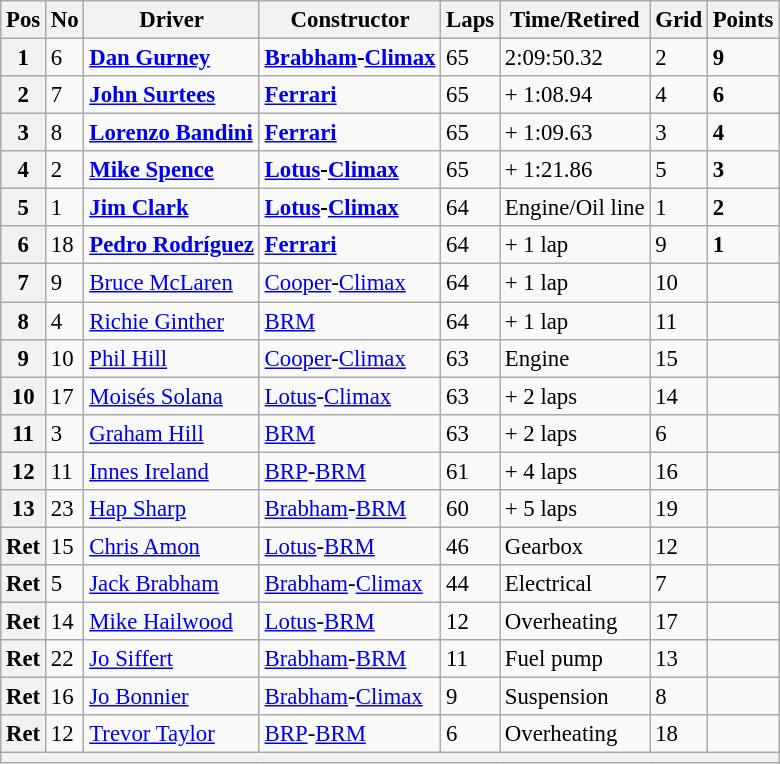<table class="wikitable" style="font-size: 95%">
<tr>
<th>Pos</th>
<th>No</th>
<th>Driver</th>
<th>Constructor</th>
<th>Laps</th>
<th>Time/Retired</th>
<th>Grid</th>
<th>Points</th>
</tr>
<tr>
<th>1</th>
<td>6</td>
<td> <strong><a href='#'>Dan Gurney</a></strong></td>
<td><strong><a href='#'>Brabham</a>-<a href='#'>Climax</a></strong></td>
<td>65</td>
<td>2:09:50.32</td>
<td>2</td>
<td><strong>9</strong></td>
</tr>
<tr>
<th>2</th>
<td>7</td>
<td> <strong><a href='#'>John Surtees</a></strong></td>
<td><strong><a href='#'>Ferrari</a></strong></td>
<td>65</td>
<td>+ 1:08.94</td>
<td>4</td>
<td><strong>6</strong></td>
</tr>
<tr>
<th>3</th>
<td>8</td>
<td> <strong><a href='#'>Lorenzo Bandini</a></strong></td>
<td><strong><a href='#'>Ferrari</a></strong></td>
<td>65</td>
<td>+ 1:09.63</td>
<td>3</td>
<td><strong>4</strong></td>
</tr>
<tr>
<th>4</th>
<td>2</td>
<td> <strong><a href='#'>Mike Spence</a></strong></td>
<td><strong><a href='#'>Lotus</a>-<a href='#'>Climax</a></strong></td>
<td>65</td>
<td>+ 1:21.86</td>
<td>5</td>
<td><strong>3</strong></td>
</tr>
<tr>
<th>5</th>
<td>1</td>
<td> <strong><a href='#'>Jim Clark</a></strong></td>
<td><strong><a href='#'>Lotus</a>-<a href='#'>Climax</a></strong></td>
<td>64</td>
<td>Engine/Oil line</td>
<td>1</td>
<td><strong>2</strong></td>
</tr>
<tr>
<th>6</th>
<td>18</td>
<td> <strong><a href='#'>Pedro Rodríguez</a></strong></td>
<td><strong><a href='#'>Ferrari</a></strong></td>
<td>64</td>
<td>+ 1 lap</td>
<td>9</td>
<td><strong>1</strong></td>
</tr>
<tr>
<th>7</th>
<td>9</td>
<td> <a href='#'>Bruce McLaren</a></td>
<td><a href='#'>Cooper</a>-<a href='#'>Climax</a></td>
<td>64</td>
<td>+ 1 lap</td>
<td>10</td>
<td></td>
</tr>
<tr>
<th>8</th>
<td>4</td>
<td> <a href='#'>Richie Ginther</a></td>
<td><a href='#'>BRM</a></td>
<td>64</td>
<td>+ 1 lap</td>
<td>11</td>
<td></td>
</tr>
<tr>
<th>9</th>
<td>10</td>
<td> <a href='#'>Phil Hill</a></td>
<td><a href='#'>Cooper</a>-<a href='#'>Climax</a></td>
<td>63</td>
<td>Engine</td>
<td>15</td>
<td></td>
</tr>
<tr>
<th>10</th>
<td>17</td>
<td> <a href='#'>Moisés Solana</a></td>
<td><a href='#'>Lotus</a>-<a href='#'>Climax</a></td>
<td>63</td>
<td>+ 2 laps</td>
<td>14</td>
<td></td>
</tr>
<tr>
<th>11</th>
<td>3</td>
<td> <a href='#'>Graham Hill</a></td>
<td><a href='#'>BRM</a></td>
<td>63</td>
<td>+ 2 laps</td>
<td>6</td>
<td></td>
</tr>
<tr>
<th>12</th>
<td>11</td>
<td> <a href='#'>Innes Ireland</a></td>
<td><a href='#'>BRP</a>-<a href='#'>BRM</a></td>
<td>61</td>
<td>+ 4 laps</td>
<td>16</td>
<td></td>
</tr>
<tr>
<th>13</th>
<td>23</td>
<td> <a href='#'>Hap Sharp</a></td>
<td><a href='#'>Brabham</a>-<a href='#'>BRM</a></td>
<td>60</td>
<td>+ 5 laps</td>
<td>19</td>
<td></td>
</tr>
<tr>
<th>Ret</th>
<td>15</td>
<td> <a href='#'>Chris Amon</a></td>
<td><a href='#'>Lotus</a>-<a href='#'>BRM</a></td>
<td>46</td>
<td>Gearbox</td>
<td>12</td>
<td></td>
</tr>
<tr>
<th>Ret</th>
<td>5</td>
<td> <a href='#'>Jack Brabham</a></td>
<td><a href='#'>Brabham</a>-<a href='#'>Climax</a></td>
<td>44</td>
<td>Electrical</td>
<td>7</td>
<td></td>
</tr>
<tr>
<th>Ret</th>
<td>14</td>
<td> <a href='#'>Mike Hailwood</a></td>
<td><a href='#'>Lotus</a>-<a href='#'>BRM</a></td>
<td>12</td>
<td>Overheating</td>
<td>17</td>
<td></td>
</tr>
<tr>
<th>Ret</th>
<td>22</td>
<td> <a href='#'>Jo Siffert</a></td>
<td><a href='#'>Brabham</a>-<a href='#'>BRM</a></td>
<td>11</td>
<td>Fuel pump</td>
<td>13</td>
<td></td>
</tr>
<tr>
<th>Ret</th>
<td>16</td>
<td> <a href='#'>Jo Bonnier</a></td>
<td><a href='#'>Brabham</a>-<a href='#'>Climax</a></td>
<td>9</td>
<td>Suspension</td>
<td>8</td>
<td></td>
</tr>
<tr>
<th>Ret</th>
<td>12</td>
<td> <a href='#'>Trevor Taylor</a></td>
<td><a href='#'>BRP</a>-<a href='#'>BRM</a></td>
<td>6</td>
<td>Overheating</td>
<td>18</td>
<td></td>
</tr>
<tr>
<th colspan="8"></th>
</tr>
</table>
